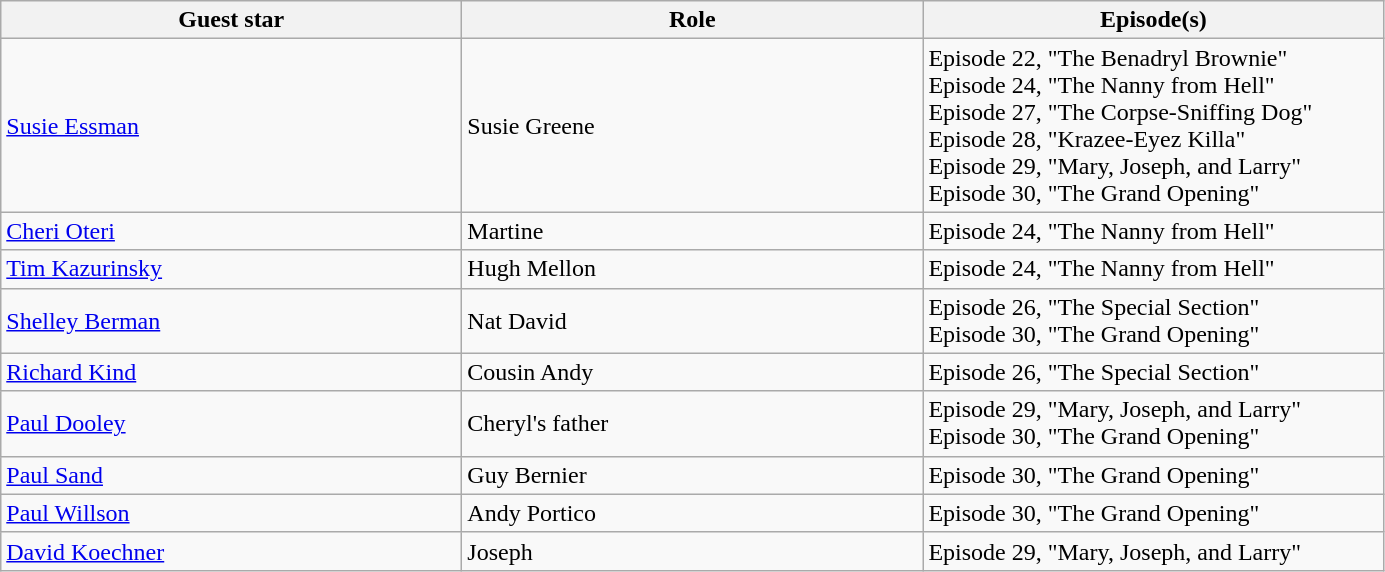<table class="wikitable">
<tr>
<th scope="col" style="width:300px;">Guest star</th>
<th scope="col" style="width:300px;">Role</th>
<th scope="col" style="width:300px;">Episode(s)</th>
</tr>
<tr>
<td><a href='#'>Susie Essman</a></td>
<td>Susie Greene</td>
<td>Episode 22, "The Benadryl Brownie"<br>Episode 24, "The Nanny from Hell"<br>Episode 27, "The Corpse-Sniffing Dog"<br>Episode 28, "Krazee-Eyez Killa"<br>Episode 29, "Mary, Joseph, and Larry"<br>Episode 30, "The Grand Opening"</td>
</tr>
<tr>
<td><a href='#'>Cheri Oteri</a></td>
<td>Martine</td>
<td>Episode 24, "The Nanny from Hell"</td>
</tr>
<tr>
<td><a href='#'>Tim Kazurinsky</a></td>
<td>Hugh Mellon</td>
<td>Episode 24, "The Nanny from Hell"</td>
</tr>
<tr>
<td><a href='#'>Shelley Berman</a></td>
<td>Nat David</td>
<td>Episode 26, "The Special Section"<br>Episode 30, "The Grand Opening"</td>
</tr>
<tr>
<td><a href='#'>Richard Kind</a></td>
<td>Cousin Andy</td>
<td>Episode 26, "The Special Section"</td>
</tr>
<tr>
<td><a href='#'>Paul Dooley</a></td>
<td>Cheryl's father</td>
<td>Episode 29, "Mary, Joseph, and Larry"<br>Episode 30, "The Grand Opening"</td>
</tr>
<tr>
<td><a href='#'>Paul Sand</a></td>
<td>Guy Bernier</td>
<td>Episode 30, "The Grand Opening"</td>
</tr>
<tr>
<td><a href='#'>Paul Willson</a></td>
<td>Andy Portico</td>
<td>Episode 30, "The Grand Opening"</td>
</tr>
<tr>
<td><a href='#'>David Koechner</a></td>
<td>Joseph</td>
<td>Episode 29, "Mary, Joseph, and Larry"</td>
</tr>
</table>
